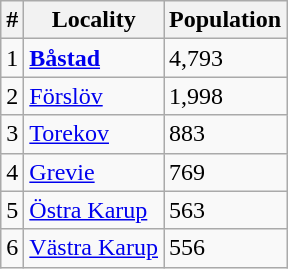<table class="wikitable">
<tr>
<th>#</th>
<th>Locality</th>
<th>Population</th>
</tr>
<tr>
<td>1</td>
<td><strong><a href='#'>Båstad</a></strong></td>
<td>4,793</td>
</tr>
<tr>
<td>2</td>
<td><a href='#'>Förslöv</a></td>
<td>1,998</td>
</tr>
<tr>
<td>3</td>
<td><a href='#'>Torekov</a></td>
<td>883</td>
</tr>
<tr>
<td>4</td>
<td><a href='#'>Grevie</a></td>
<td>769</td>
</tr>
<tr>
<td>5</td>
<td><a href='#'>Östra Karup</a></td>
<td>563</td>
</tr>
<tr>
<td>6</td>
<td><a href='#'>Västra Karup</a></td>
<td>556</td>
</tr>
</table>
